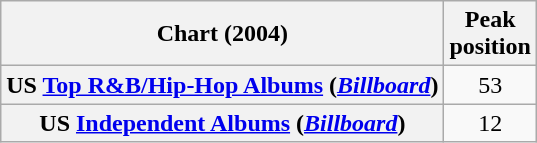<table class="wikitable sortable plainrowheaders" style="text-align:center">
<tr>
<th scope="col">Chart (2004)</th>
<th scope="col">Peak<br>position</th>
</tr>
<tr>
<th scope="row">US <a href='#'>Top R&B/Hip-Hop Albums</a> (<em><a href='#'>Billboard</a></em>)</th>
<td>53</td>
</tr>
<tr>
<th scope="row">US <a href='#'>Independent Albums</a> (<em><a href='#'>Billboard</a></em>)</th>
<td>12</td>
</tr>
</table>
